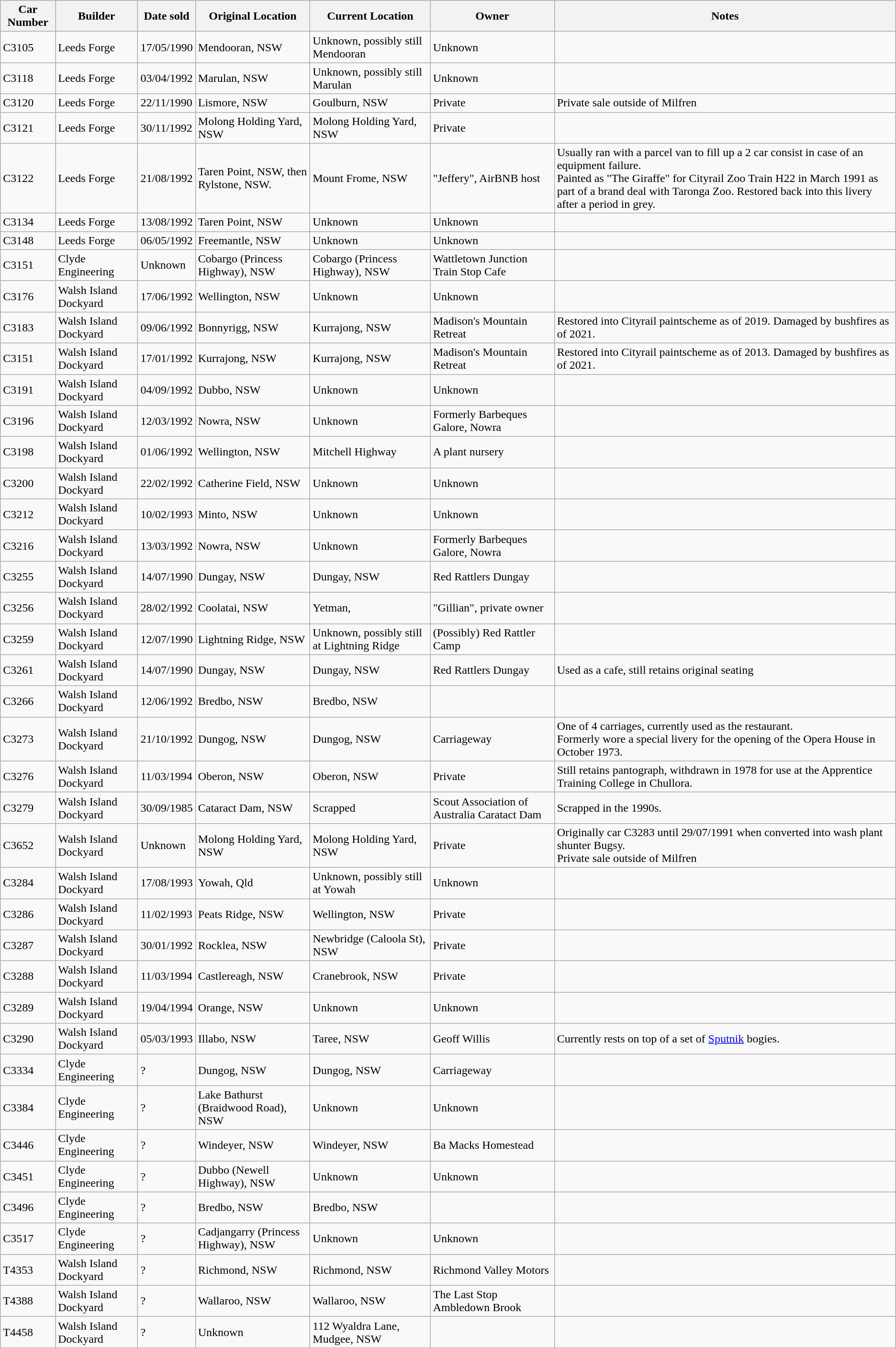<table class="wikitable">
<tr>
<th>Car Number</th>
<th>Builder</th>
<th>Date sold</th>
<th>Original Location</th>
<th>Current Location</th>
<th>Owner</th>
<th>Notes</th>
</tr>
<tr>
<td>C3105</td>
<td>Leeds Forge</td>
<td>17/05/1990</td>
<td>Mendooran, NSW</td>
<td>Unknown, possibly still Mendooran</td>
<td>Unknown</td>
<td></td>
</tr>
<tr>
<td>C3118</td>
<td>Leeds Forge</td>
<td>03/04/1992</td>
<td>Marulan, NSW</td>
<td>Unknown, possibly still Marulan</td>
<td>Unknown</td>
<td></td>
</tr>
<tr>
<td>C3120</td>
<td>Leeds Forge</td>
<td>22/11/1990</td>
<td>Lismore, NSW</td>
<td>Goulburn, NSW</td>
<td>Private</td>
<td>Private sale outside of Milfren</td>
</tr>
<tr>
<td>C3121</td>
<td>Leeds Forge</td>
<td>30/11/1992</td>
<td>Molong Holding Yard, NSW</td>
<td>Molong Holding Yard, NSW</td>
<td>Private</td>
<td></td>
</tr>
<tr>
<td>C3122</td>
<td>Leeds Forge</td>
<td>21/08/1992</td>
<td>Taren Point, NSW, then Rylstone, NSW.</td>
<td>Mount Frome, NSW</td>
<td>"Jeffery", AirBNB host</td>
<td>Usually ran with a parcel van to fill up a 2 car consist in case of an equipment failure.<br>Painted as "The Giraffe" for Cityrail Zoo Train H22 in March 1991 as part of a brand deal with Taronga Zoo. Restored back into this livery after a period in grey.</td>
</tr>
<tr>
<td>C3134</td>
<td>Leeds Forge</td>
<td>13/08/1992</td>
<td>Taren Point, NSW</td>
<td>Unknown</td>
<td>Unknown</td>
<td></td>
</tr>
<tr>
<td>C3148</td>
<td>Leeds Forge</td>
<td>06/05/1992</td>
<td>Freemantle, NSW</td>
<td>Unknown</td>
<td>Unknown</td>
<td></td>
</tr>
<tr>
<td>C3151</td>
<td>Clyde Engineering</td>
<td>Unknown</td>
<td>Cobargo (Princess Highway), NSW</td>
<td>Cobargo (Princess Highway), NSW</td>
<td>Wattletown Junction Train Stop Cafe</td>
<td></td>
</tr>
<tr>
<td>C3176</td>
<td>Walsh Island Dockyard</td>
<td>17/06/1992</td>
<td>Wellington, NSW</td>
<td>Unknown</td>
<td>Unknown</td>
<td></td>
</tr>
<tr>
<td>C3183</td>
<td>Walsh Island Dockyard</td>
<td>09/06/1992</td>
<td>Bonnyrigg, NSW</td>
<td>Kurrajong, NSW</td>
<td>Madison's Mountain Retreat</td>
<td>Restored into Cityrail paintscheme as of 2019. Damaged by bushfires as of 2021.</td>
</tr>
<tr>
<td>C3151</td>
<td>Walsh Island Dockyard</td>
<td>17/01/1992</td>
<td>Kurrajong, NSW</td>
<td>Kurrajong, NSW</td>
<td>Madison's Mountain Retreat</td>
<td>Restored into Cityrail paintscheme as of 2013. Damaged by bushfires as of 2021.</td>
</tr>
<tr>
<td>C3191</td>
<td>Walsh Island Dockyard</td>
<td>04/09/1992</td>
<td>Dubbo, NSW</td>
<td>Unknown</td>
<td>Unknown</td>
<td></td>
</tr>
<tr>
<td>C3196</td>
<td>Walsh Island Dockyard</td>
<td>12/03/1992</td>
<td>Nowra, NSW</td>
<td>Unknown</td>
<td>Formerly Barbeques Galore, Nowra</td>
<td></td>
</tr>
<tr>
<td>C3198</td>
<td>Walsh Island Dockyard</td>
<td>01/06/1992</td>
<td>Wellington, NSW</td>
<td>Mitchell Highway</td>
<td>A plant nursery</td>
<td></td>
</tr>
<tr>
<td>C3200</td>
<td>Walsh Island Dockyard</td>
<td>22/02/1992</td>
<td>Catherine Field, NSW</td>
<td>Unknown</td>
<td>Unknown</td>
<td></td>
</tr>
<tr>
<td>C3212</td>
<td>Walsh Island Dockyard</td>
<td>10/02/1993</td>
<td>Minto, NSW</td>
<td>Unknown</td>
<td>Unknown</td>
<td></td>
</tr>
<tr>
<td>C3216</td>
<td>Walsh Island Dockyard</td>
<td>13/03/1992</td>
<td>Nowra, NSW</td>
<td>Unknown</td>
<td>Formerly Barbeques Galore, Nowra</td>
<td></td>
</tr>
<tr>
<td>C3255</td>
<td>Walsh Island Dockyard</td>
<td>14/07/1990</td>
<td>Dungay, NSW</td>
<td>Dungay, NSW</td>
<td>Red Rattlers Dungay</td>
<td></td>
</tr>
<tr>
<td>C3256</td>
<td>Walsh Island Dockyard</td>
<td>28/02/1992</td>
<td>Coolatai, NSW</td>
<td>Yetman, </td>
<td>"Gillian", private owner</td>
<td></td>
</tr>
<tr>
<td>C3259</td>
<td>Walsh Island Dockyard</td>
<td>12/07/1990</td>
<td>Lightning Ridge, NSW</td>
<td>Unknown, possibly still at Lightning Ridge</td>
<td>(Possibly) Red Rattler Camp</td>
<td></td>
</tr>
<tr>
<td>C3261</td>
<td>Walsh Island Dockyard</td>
<td>14/07/1990</td>
<td>Dungay, NSW</td>
<td>Dungay, NSW</td>
<td>Red Rattlers Dungay</td>
<td>Used as a cafe, still retains original seating</td>
</tr>
<tr>
<td>C3266</td>
<td>Walsh Island Dockyard</td>
<td>12/06/1992</td>
<td>Bredbo, NSW</td>
<td>Bredbo, NSW</td>
<td></td>
<td></td>
</tr>
<tr>
<td>C3273</td>
<td>Walsh Island Dockyard</td>
<td>21/10/1992</td>
<td>Dungog, NSW</td>
<td>Dungog, NSW</td>
<td>Carriageway</td>
<td>One of 4 carriages, currently used as the restaurant.<br>Formerly wore a special livery for the opening of the Opera House in October 1973.</td>
</tr>
<tr>
<td>C3276</td>
<td>Walsh Island Dockyard</td>
<td>11/03/1994</td>
<td>Oberon, NSW</td>
<td>Oberon, NSW</td>
<td>Private</td>
<td>Still retains pantograph, withdrawn in 1978 for use at the Apprentice Training College in Chullora.</td>
</tr>
<tr>
<td>C3279</td>
<td>Walsh Island Dockyard</td>
<td>30/09/1985</td>
<td>Cataract Dam, NSW</td>
<td>Scrapped</td>
<td>Scout Association of Australia Caratact Dam</td>
<td>Scrapped in the 1990s.</td>
</tr>
<tr>
<td>C3652</td>
<td>Walsh Island Dockyard</td>
<td>Unknown</td>
<td>Molong Holding Yard, NSW</td>
<td>Molong Holding Yard, NSW</td>
<td>Private</td>
<td>Originally car C3283 until 29/07/1991 when converted into wash plant shunter Bugsy.<br>Private sale outside of Milfren</td>
</tr>
<tr>
<td>C3284</td>
<td>Walsh Island Dockyard</td>
<td>17/08/1993</td>
<td>Yowah, Qld</td>
<td>Unknown, possibly still at Yowah</td>
<td>Unknown</td>
<td></td>
</tr>
<tr>
<td>C3286</td>
<td>Walsh Island Dockyard</td>
<td>11/02/1993</td>
<td>Peats Ridge, NSW</td>
<td>Wellington, NSW</td>
<td>Private</td>
<td></td>
</tr>
<tr>
<td>C3287</td>
<td>Walsh Island Dockyard</td>
<td>30/01/1992</td>
<td>Rocklea, NSW</td>
<td>Newbridge (Caloola St), NSW</td>
<td>Private</td>
<td></td>
</tr>
<tr>
<td>C3288</td>
<td>Walsh Island Dockyard</td>
<td>11/03/1994</td>
<td>Castlereagh, NSW</td>
<td>Cranebrook, NSW</td>
<td>Private</td>
<td></td>
</tr>
<tr>
<td>C3289</td>
<td>Walsh Island Dockyard</td>
<td>19/04/1994</td>
<td>Orange, NSW</td>
<td>Unknown</td>
<td>Unknown</td>
<td></td>
</tr>
<tr>
<td>C3290</td>
<td>Walsh Island Dockyard</td>
<td>05/03/1993</td>
<td>Illabo, NSW</td>
<td>Taree, NSW</td>
<td>Geoff Willis</td>
<td>Currently rests on top of a set of <a href='#'>Sputnik</a> bogies.</td>
</tr>
<tr>
<td>C3334</td>
<td>Clyde Engineering</td>
<td>?</td>
<td>Dungog, NSW</td>
<td>Dungog, NSW</td>
<td>Carriageway</td>
<td></td>
</tr>
<tr>
<td>C3384</td>
<td>Clyde Engineering</td>
<td>?</td>
<td>Lake Bathurst (Braidwood Road), NSW</td>
<td>Unknown</td>
<td>Unknown</td>
<td></td>
</tr>
<tr>
<td>C3446</td>
<td>Clyde Engineering</td>
<td>?</td>
<td>Windeyer, NSW</td>
<td>Windeyer, NSW</td>
<td>Ba Macks Homestead</td>
<td></td>
</tr>
<tr>
<td>C3451</td>
<td>Clyde Engineering</td>
<td>?</td>
<td>Dubbo (Newell Highway), NSW</td>
<td>Unknown</td>
<td>Unknown</td>
<td></td>
</tr>
<tr>
<td>C3496</td>
<td>Clyde Engineering</td>
<td>?</td>
<td>Bredbo, NSW</td>
<td>Bredbo, NSW</td>
<td></td>
<td></td>
</tr>
<tr>
<td>C3517</td>
<td>Clyde Engineering</td>
<td>?</td>
<td>Cadjangarry (Princess Highway), NSW</td>
<td>Unknown</td>
<td>Unknown</td>
<td></td>
</tr>
<tr>
<td>T4353</td>
<td>Walsh Island Dockyard</td>
<td>?</td>
<td>Richmond, NSW</td>
<td>Richmond, NSW</td>
<td>Richmond Valley Motors</td>
<td></td>
</tr>
<tr>
<td>T4388</td>
<td>Walsh Island Dockyard</td>
<td>?</td>
<td>Wallaroo, NSW</td>
<td>Wallaroo, NSW</td>
<td>The Last Stop Ambledown Brook</td>
<td></td>
</tr>
<tr>
<td>T4458</td>
<td>Walsh Island Dockyard</td>
<td>?</td>
<td>Unknown</td>
<td>112 Wyaldra Lane, Mudgee, NSW</td>
<td></td>
<td></td>
</tr>
</table>
